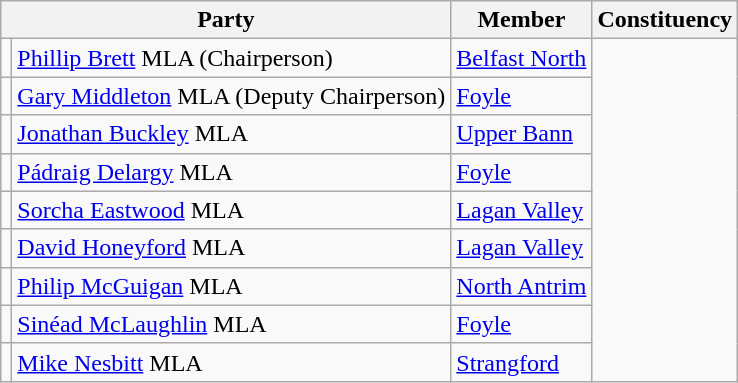<table class="wikitable" border="1">
<tr>
<th colspan="2" scope="col">Party</th>
<th scope="col">Member</th>
<th scope="col">Constituency</th>
</tr>
<tr>
<td></td>
<td><a href='#'>Phillip Brett</a> MLA (Chairperson)</td>
<td><a href='#'>Belfast North</a></td>
</tr>
<tr>
<td></td>
<td><a href='#'>Gary Middleton</a> MLA (Deputy Chairperson)</td>
<td><a href='#'>Foyle</a></td>
</tr>
<tr>
<td></td>
<td><a href='#'>Jonathan Buckley</a> MLA</td>
<td><a href='#'>Upper Bann</a></td>
</tr>
<tr>
<td></td>
<td><a href='#'>Pádraig Delargy</a> MLA</td>
<td><a href='#'>Foyle</a></td>
</tr>
<tr>
<td></td>
<td><a href='#'>Sorcha Eastwood</a> MLA</td>
<td><a href='#'>Lagan Valley</a></td>
</tr>
<tr>
<td></td>
<td><a href='#'>David Honeyford</a> MLA</td>
<td><a href='#'>Lagan Valley</a></td>
</tr>
<tr>
<td></td>
<td><a href='#'>Philip McGuigan</a> MLA</td>
<td><a href='#'>North Antrim</a></td>
</tr>
<tr>
<td></td>
<td><a href='#'>Sinéad McLaughlin</a> MLA</td>
<td><a href='#'>Foyle</a></td>
</tr>
<tr>
<td></td>
<td><a href='#'>Mike Nesbitt</a> MLA</td>
<td><a href='#'>Strangford</a></td>
</tr>
</table>
